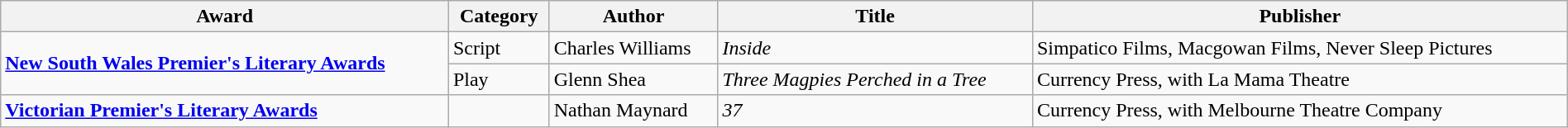<table class="wikitable" width="100%">
<tr>
<th>Award</th>
<th>Category</th>
<th>Author</th>
<th>Title</th>
<th>Publisher</th>
</tr>
<tr>
<td rowspan="2"><strong><a href='#'>New South Wales Premier's Literary Awards</a></strong></td>
<td>Script</td>
<td>Charles Williams</td>
<td><em>Inside</em></td>
<td>Simpatico Films, Macgowan Films, Never Sleep Pictures</td>
</tr>
<tr>
<td>Play</td>
<td>Glenn Shea</td>
<td><em>Three Magpies Perched in a Tree</em></td>
<td>Currency Press, with La Mama Theatre</td>
</tr>
<tr>
<td><strong><a href='#'>Victorian Premier's Literary Awards</a></strong></td>
<td></td>
<td>Nathan Maynard</td>
<td><em>37</em></td>
<td>Currency Press, with Melbourne Theatre Company</td>
</tr>
</table>
